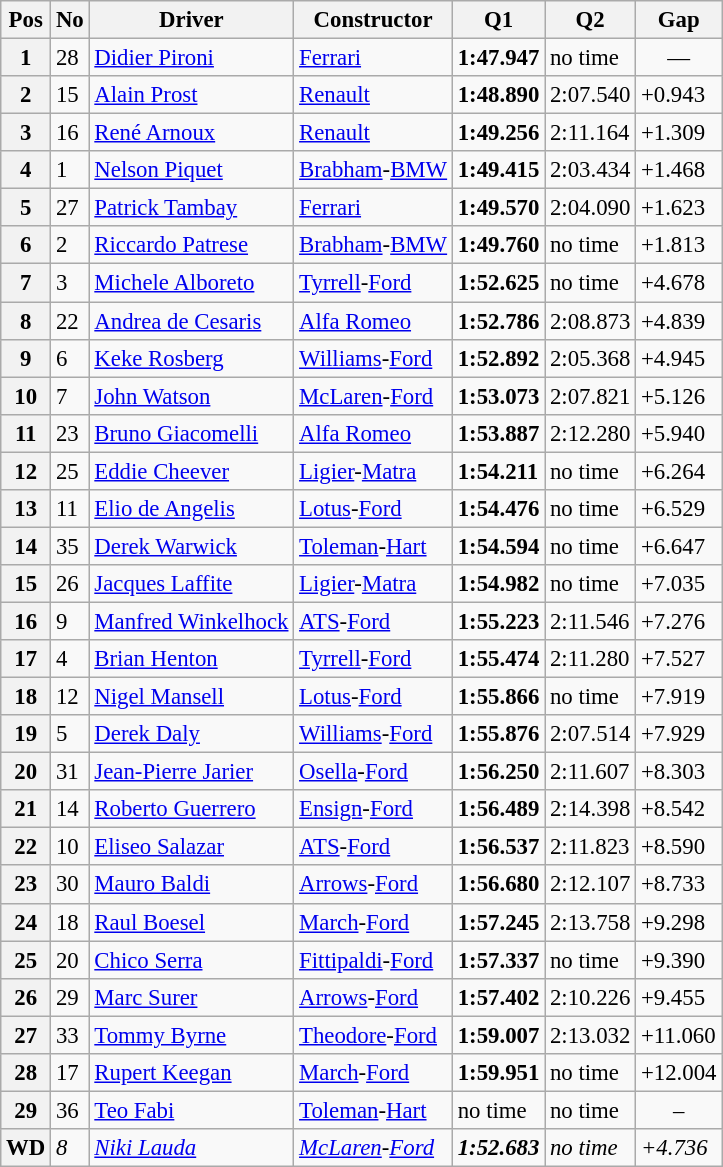<table class="wikitable sortable" style="font-size:95%;">
<tr>
<th>Pos</th>
<th>No</th>
<th>Driver</th>
<th>Constructor</th>
<th>Q1</th>
<th>Q2</th>
<th>Gap</th>
</tr>
<tr>
<th>1</th>
<td>28</td>
<td> <a href='#'>Didier Pironi</a></td>
<td><a href='#'>Ferrari</a></td>
<td><strong>1:47.947</strong></td>
<td>no time</td>
<td align="center">—</td>
</tr>
<tr>
<th>2</th>
<td>15</td>
<td> <a href='#'>Alain Prost</a></td>
<td><a href='#'>Renault</a></td>
<td><strong>1:48.890</strong></td>
<td>2:07.540</td>
<td>+0.943</td>
</tr>
<tr>
<th>3</th>
<td>16</td>
<td> <a href='#'>René Arnoux</a></td>
<td><a href='#'>Renault</a></td>
<td><strong>1:49.256</strong></td>
<td>2:11.164</td>
<td>+1.309</td>
</tr>
<tr>
<th>4</th>
<td>1</td>
<td> <a href='#'>Nelson Piquet</a></td>
<td><a href='#'>Brabham</a>-<a href='#'>BMW</a></td>
<td><strong>1:49.415</strong></td>
<td>2:03.434</td>
<td>+1.468</td>
</tr>
<tr>
<th>5</th>
<td>27</td>
<td> <a href='#'>Patrick Tambay</a></td>
<td><a href='#'>Ferrari</a></td>
<td><strong>1:49.570</strong></td>
<td>2:04.090</td>
<td>+1.623</td>
</tr>
<tr>
<th>6</th>
<td>2</td>
<td> <a href='#'>Riccardo Patrese</a></td>
<td><a href='#'>Brabham</a>-<a href='#'>BMW</a></td>
<td><strong>1:49.760</strong></td>
<td>no time</td>
<td>+1.813</td>
</tr>
<tr>
<th>7</th>
<td>3</td>
<td> <a href='#'>Michele Alboreto</a></td>
<td><a href='#'>Tyrrell</a>-<a href='#'>Ford</a></td>
<td><strong>1:52.625</strong></td>
<td>no time</td>
<td>+4.678</td>
</tr>
<tr>
<th>8</th>
<td>22</td>
<td> <a href='#'>Andrea de Cesaris</a></td>
<td><a href='#'>Alfa Romeo</a></td>
<td><strong>1:52.786</strong></td>
<td>2:08.873</td>
<td>+4.839</td>
</tr>
<tr>
<th>9</th>
<td>6</td>
<td> <a href='#'>Keke Rosberg</a></td>
<td><a href='#'>Williams</a>-<a href='#'>Ford</a></td>
<td><strong>1:52.892</strong></td>
<td>2:05.368</td>
<td>+4.945</td>
</tr>
<tr>
<th>10</th>
<td>7</td>
<td> <a href='#'>John Watson</a></td>
<td><a href='#'>McLaren</a>-<a href='#'>Ford</a></td>
<td><strong>1:53.073</strong></td>
<td>2:07.821</td>
<td>+5.126</td>
</tr>
<tr>
<th>11</th>
<td>23</td>
<td> <a href='#'>Bruno Giacomelli</a></td>
<td><a href='#'>Alfa Romeo</a></td>
<td><strong>1:53.887</strong></td>
<td>2:12.280</td>
<td>+5.940</td>
</tr>
<tr>
<th>12</th>
<td>25</td>
<td> <a href='#'>Eddie Cheever</a></td>
<td><a href='#'>Ligier</a>-<a href='#'>Matra</a></td>
<td><strong>1:54.211</strong></td>
<td>no time</td>
<td>+6.264</td>
</tr>
<tr>
<th>13</th>
<td>11</td>
<td> <a href='#'>Elio de Angelis</a></td>
<td><a href='#'>Lotus</a>-<a href='#'>Ford</a></td>
<td><strong>1:54.476</strong></td>
<td>no time</td>
<td>+6.529</td>
</tr>
<tr>
<th>14</th>
<td>35</td>
<td> <a href='#'>Derek Warwick</a></td>
<td><a href='#'>Toleman</a>-<a href='#'>Hart</a></td>
<td><strong>1:54.594</strong></td>
<td>no time</td>
<td>+6.647</td>
</tr>
<tr>
<th>15</th>
<td>26</td>
<td> <a href='#'>Jacques Laffite</a></td>
<td><a href='#'>Ligier</a>-<a href='#'>Matra</a></td>
<td><strong>1:54.982</strong></td>
<td>no time</td>
<td>+7.035</td>
</tr>
<tr>
<th>16</th>
<td>9</td>
<td> <a href='#'>Manfred Winkelhock</a></td>
<td><a href='#'>ATS</a>-<a href='#'>Ford</a></td>
<td><strong>1:55.223</strong></td>
<td>2:11.546</td>
<td>+7.276</td>
</tr>
<tr>
<th>17</th>
<td>4</td>
<td> <a href='#'>Brian Henton</a></td>
<td><a href='#'>Tyrrell</a>-<a href='#'>Ford</a></td>
<td><strong>1:55.474</strong></td>
<td>2:11.280</td>
<td>+7.527</td>
</tr>
<tr>
<th>18</th>
<td>12</td>
<td> <a href='#'>Nigel Mansell</a></td>
<td><a href='#'>Lotus</a>-<a href='#'>Ford</a></td>
<td><strong>1:55.866</strong></td>
<td>no time</td>
<td>+7.919</td>
</tr>
<tr>
<th>19</th>
<td>5</td>
<td> <a href='#'>Derek Daly</a></td>
<td><a href='#'>Williams</a>-<a href='#'>Ford</a></td>
<td><strong>1:55.876</strong></td>
<td>2:07.514</td>
<td>+7.929</td>
</tr>
<tr>
<th>20</th>
<td>31</td>
<td> <a href='#'>Jean-Pierre Jarier</a></td>
<td><a href='#'>Osella</a>-<a href='#'>Ford</a></td>
<td><strong>1:56.250</strong></td>
<td>2:11.607</td>
<td>+8.303</td>
</tr>
<tr>
<th>21</th>
<td>14</td>
<td> <a href='#'>Roberto Guerrero</a></td>
<td><a href='#'>Ensign</a>-<a href='#'>Ford</a></td>
<td><strong>1:56.489</strong></td>
<td>2:14.398</td>
<td>+8.542</td>
</tr>
<tr>
<th>22</th>
<td>10</td>
<td> <a href='#'>Eliseo Salazar</a></td>
<td><a href='#'>ATS</a>-<a href='#'>Ford</a></td>
<td><strong>1:56.537</strong></td>
<td>2:11.823</td>
<td>+8.590</td>
</tr>
<tr>
<th>23</th>
<td>30</td>
<td> <a href='#'>Mauro Baldi</a></td>
<td><a href='#'>Arrows</a>-<a href='#'>Ford</a></td>
<td><strong>1:56.680</strong></td>
<td>2:12.107</td>
<td>+8.733</td>
</tr>
<tr>
<th>24</th>
<td>18</td>
<td> <a href='#'>Raul Boesel</a></td>
<td><a href='#'>March</a>-<a href='#'>Ford</a></td>
<td><strong>1:57.245</strong></td>
<td>2:13.758</td>
<td>+9.298</td>
</tr>
<tr>
<th>25</th>
<td>20</td>
<td> <a href='#'>Chico Serra</a></td>
<td><a href='#'>Fittipaldi</a>-<a href='#'>Ford</a></td>
<td><strong>1:57.337</strong></td>
<td>no time</td>
<td>+9.390</td>
</tr>
<tr>
<th>26</th>
<td>29</td>
<td> <a href='#'>Marc Surer</a></td>
<td><a href='#'>Arrows</a>-<a href='#'>Ford</a></td>
<td><strong>1:57.402</strong></td>
<td>2:10.226</td>
<td>+9.455</td>
</tr>
<tr>
<th>27</th>
<td>33</td>
<td> <a href='#'>Tommy Byrne</a></td>
<td><a href='#'>Theodore</a>-<a href='#'>Ford</a></td>
<td><strong>1:59.007</strong></td>
<td>2:13.032</td>
<td>+11.060</td>
</tr>
<tr>
<th>28</th>
<td>17</td>
<td> <a href='#'>Rupert Keegan</a></td>
<td><a href='#'>March</a>-<a href='#'>Ford</a></td>
<td><strong>1:59.951</strong></td>
<td>no time</td>
<td>+12.004</td>
</tr>
<tr>
<th>29</th>
<td>36</td>
<td> <a href='#'>Teo Fabi</a></td>
<td><a href='#'>Toleman</a>-<a href='#'>Hart</a></td>
<td>no time</td>
<td>no time</td>
<td align="center">–</td>
</tr>
<tr>
<th>WD</th>
<td><em>8</em></td>
<td><em> <a href='#'>Niki Lauda</a></em></td>
<td><em><a href='#'>McLaren</a>-<a href='#'>Ford</a></em></td>
<td><strong><em>1:52.683</em></strong></td>
<td><em>no time</em></td>
<td><em>+4.736</em></td>
</tr>
</table>
